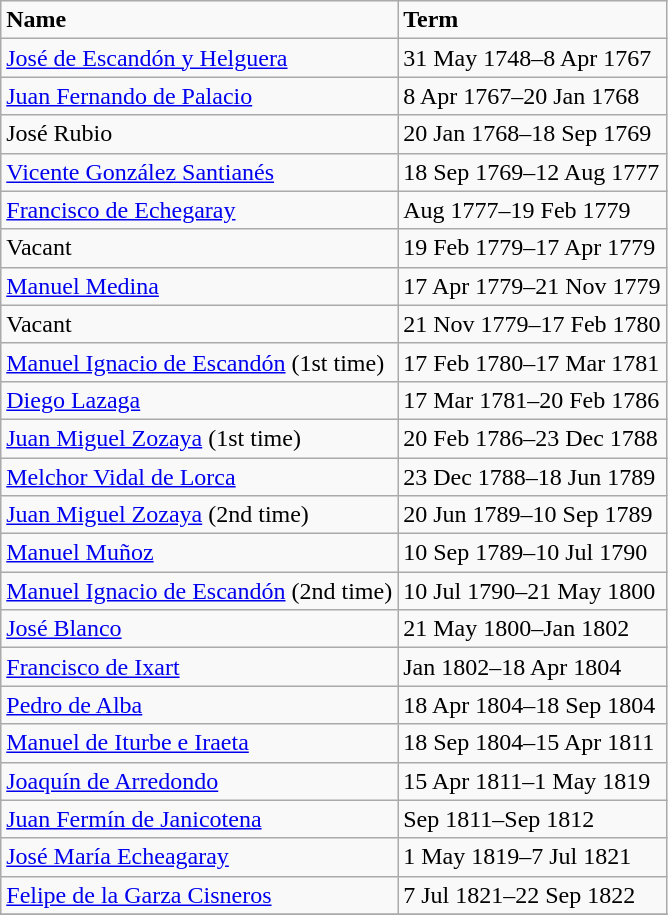<table class="wikitable">
<tr>
<td><strong>Name</strong></td>
<td><strong>Term</strong></td>
</tr>
<tr>
<td><a href='#'>José de Escandón y Helguera</a></td>
<td>31 May 1748–8 Apr 1767</td>
</tr>
<tr>
<td><a href='#'>Juan Fernando de Palacio</a></td>
<td>8 Apr 1767–20 Jan 1768</td>
</tr>
<tr>
<td>José Rubio</td>
<td>20 Jan 1768–18 Sep 1769</td>
</tr>
<tr>
<td><a href='#'>Vicente González Santianés</a></td>
<td>18 Sep 1769–12 Aug 1777</td>
</tr>
<tr>
<td><a href='#'>Francisco de Echegaray</a></td>
<td>Aug 1777–19 Feb 1779</td>
</tr>
<tr>
<td>Vacant</td>
<td>19 Feb 1779–17 Apr 1779</td>
</tr>
<tr>
<td><a href='#'>Manuel Medina</a></td>
<td>17 Apr 1779–21 Nov 1779</td>
</tr>
<tr>
<td>Vacant</td>
<td>21 Nov 1779–17 Feb 1780</td>
</tr>
<tr>
<td><a href='#'>Manuel Ignacio de Escandón</a> (1st time)</td>
<td>17 Feb 1780–17 Mar 1781</td>
</tr>
<tr>
<td><a href='#'>Diego Lazaga</a></td>
<td>17 Mar 1781–20 Feb 1786</td>
</tr>
<tr>
<td><a href='#'>Juan Miguel Zozaya</a> (1st time)</td>
<td>20 Feb 1786–23 Dec 1788</td>
</tr>
<tr>
<td><a href='#'>Melchor Vidal de Lorca</a></td>
<td>23 Dec 1788–18 Jun 1789</td>
</tr>
<tr>
<td><a href='#'>Juan Miguel Zozaya</a> (2nd time)</td>
<td>20 Jun 1789–10 Sep 1789</td>
</tr>
<tr>
<td><a href='#'>Manuel Muñoz</a></td>
<td>10 Sep 1789–10 Jul 1790</td>
</tr>
<tr>
<td><a href='#'>Manuel Ignacio de Escandón</a> (2nd time)</td>
<td>10 Jul 1790–21 May 1800</td>
</tr>
<tr>
<td><a href='#'>José Blanco</a></td>
<td>21 May 1800–Jan 1802</td>
</tr>
<tr>
<td><a href='#'>Francisco de Ixart</a></td>
<td>Jan 1802–18 Apr 1804</td>
</tr>
<tr>
<td><a href='#'>Pedro de Alba</a></td>
<td>18 Apr 1804–18 Sep 1804</td>
</tr>
<tr>
<td><a href='#'>Manuel de Iturbe e Iraeta</a></td>
<td>18 Sep 1804–15 Apr 1811</td>
</tr>
<tr>
<td><a href='#'>Joaquín de Arredondo</a></td>
<td>15 Apr 1811–1 May 1819</td>
</tr>
<tr>
<td><a href='#'>Juan Fermín de Janicotena</a></td>
<td>Sep 1811–Sep 1812</td>
</tr>
<tr>
<td><a href='#'>José María Echeagaray</a></td>
<td>1 May 1819–7 Jul 1821</td>
</tr>
<tr>
<td><a href='#'>Felipe de la Garza Cisneros</a></td>
<td>7 Jul 1821–22 Sep 1822</td>
</tr>
<tr>
</tr>
</table>
